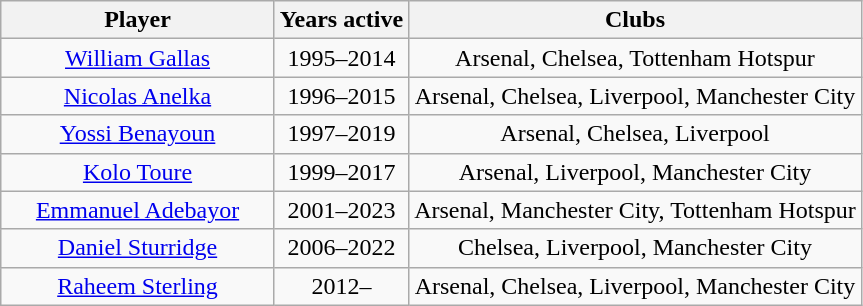<table class="wikitable sortable" style="text-align:center">
<tr>
<th scope="col" width="175px">Player</th>
<th>Years active</th>
<th>Clubs</th>
</tr>
<tr>
<td><a href='#'>William Gallas</a></td>
<td>1995–2014</td>
<td>Arsenal, Chelsea, Tottenham Hotspur</td>
</tr>
<tr>
<td><a href='#'>Nicolas Anelka</a></td>
<td>1996–2015</td>
<td>Arsenal, Chelsea, Liverpool, Manchester City</td>
</tr>
<tr>
<td><a href='#'>Yossi Benayoun</a></td>
<td>1997–2019</td>
<td>Arsenal, Chelsea, Liverpool</td>
</tr>
<tr>
<td><a href='#'>Kolo Toure</a></td>
<td>1999–2017</td>
<td>Arsenal, Liverpool, Manchester City</td>
</tr>
<tr>
<td><a href='#'>Emmanuel Adebayor</a></td>
<td>2001–2023</td>
<td>Arsenal, Manchester City, Tottenham Hotspur</td>
</tr>
<tr>
<td><a href='#'>Daniel Sturridge</a></td>
<td>2006–2022</td>
<td>Chelsea, Liverpool, Manchester City</td>
</tr>
<tr>
<td><a href='#'>Raheem Sterling</a></td>
<td>2012–</td>
<td>Arsenal, Chelsea, Liverpool, Manchester City</td>
</tr>
</table>
